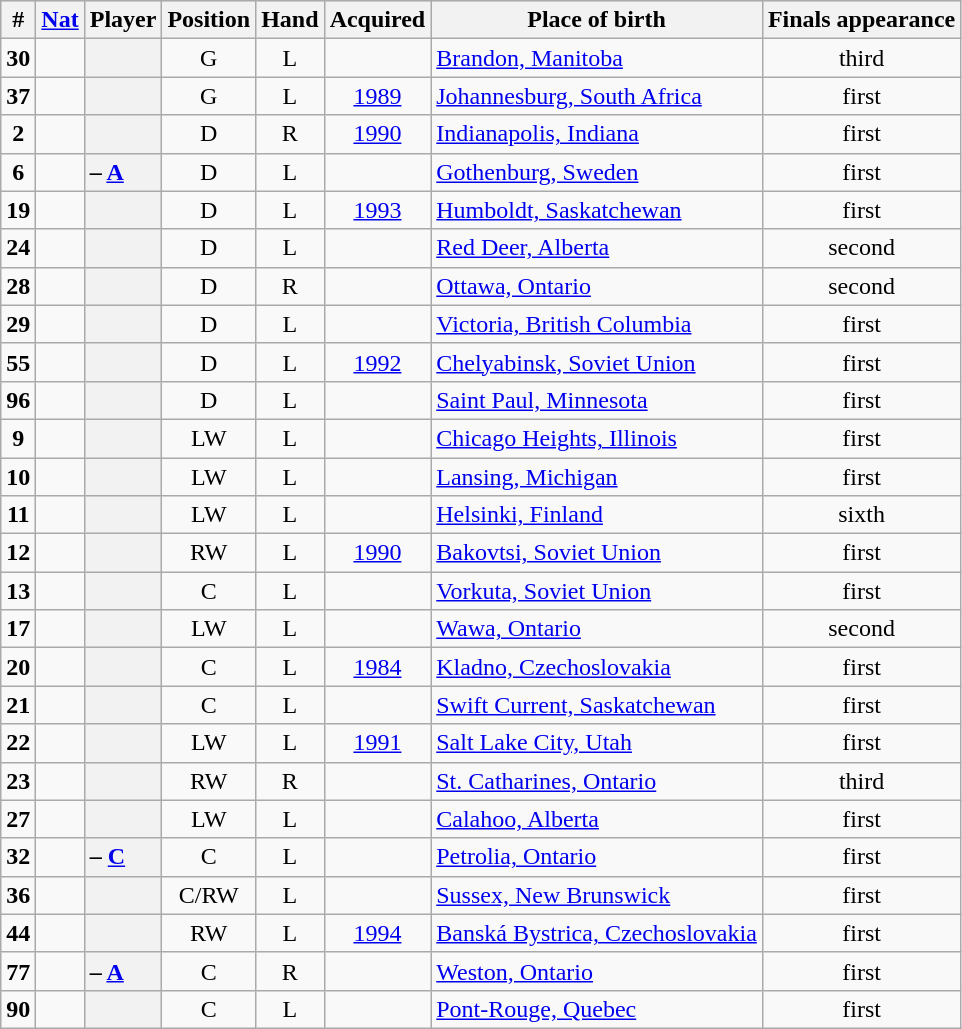<table class="sortable wikitable plainrowheaders" style="text-align:center;">
<tr style="background:#ddd;">
<th scope="col">#</th>
<th scope="col"><a href='#'>Nat</a></th>
<th scope="col">Player</th>
<th scope="col">Position</th>
<th scope="col">Hand</th>
<th scope="col">Acquired</th>
<th scope="col" class="unsortable">Place of birth</th>
<th scope="col" class="unsortable">Finals appearance</th>
</tr>
<tr>
<td><strong>30</strong></td>
<td></td>
<th scope="row" style="text-align:left;"></th>
<td>G</td>
<td>L</td>
<td></td>
<td style="text-align:left;"><a href='#'>Brandon, Manitoba</a></td>
<td>third  </td>
</tr>
<tr>
<td><strong>37</strong></td>
<td></td>
<th scope="row" style="text-align:left;"></th>
<td>G</td>
<td>L</td>
<td><a href='#'>1989</a></td>
<td style="text-align:left;"><a href='#'>Johannesburg, South Africa</a></td>
<td>first</td>
</tr>
<tr>
<td><strong>2</strong></td>
<td></td>
<th scope="row" style="text-align:left;"></th>
<td>D</td>
<td>R</td>
<td><a href='#'>1990</a></td>
<td style="text-align:left;"><a href='#'>Indianapolis, Indiana</a></td>
<td>first</td>
</tr>
<tr>
<td><strong>6</strong></td>
<td></td>
<th scope="row" style="text-align:left;"> – <strong><a href='#'>A</a></strong></th>
<td>D</td>
<td>L</td>
<td></td>
<td style="text-align:left;"><a href='#'>Gothenburg, Sweden</a></td>
<td>first</td>
</tr>
<tr>
<td><strong>19</strong></td>
<td></td>
<th scope="row" style="text-align:left;"></th>
<td>D</td>
<td>L</td>
<td><a href='#'>1993</a></td>
<td style="text-align:left;"><a href='#'>Humboldt, Saskatchewan</a></td>
<td>first </td>
</tr>
<tr>
<td><strong>24</strong></td>
<td></td>
<th scope="row" style="text-align:left;"></th>
<td>D</td>
<td>L</td>
<td></td>
<td style="text-align:left;"><a href='#'>Red Deer, Alberta</a></td>
<td>second </td>
</tr>
<tr>
<td><strong>28</strong></td>
<td></td>
<th scope="row" style="text-align:left;"></th>
<td>D</td>
<td>R</td>
<td></td>
<td style="text-align:left;"><a href='#'>Ottawa, Ontario</a></td>
<td>second </td>
</tr>
<tr>
<td><strong>29</strong></td>
<td></td>
<th scope="row" style="text-align:left;"></th>
<td>D</td>
<td>L</td>
<td></td>
<td style="text-align:left;"><a href='#'>Victoria, British Columbia</a></td>
<td>first</td>
</tr>
<tr>
<td><strong>55</strong></td>
<td></td>
<th scope="row" style="text-align:left;"></th>
<td>D</td>
<td>L</td>
<td><a href='#'>1992</a></td>
<td style="text-align:left;"><a href='#'>Chelyabinsk, Soviet Union</a></td>
<td>first</td>
</tr>
<tr>
<td><strong>96</strong></td>
<td></td>
<th scope="row" style="text-align:left;"></th>
<td>D</td>
<td>L</td>
<td></td>
<td style="text-align:left;"><a href='#'>Saint Paul, Minnesota</a></td>
<td>first</td>
</tr>
<tr>
<td><strong>9</strong></td>
<td></td>
<th scope="row" style="text-align:left;"></th>
<td>LW</td>
<td>L</td>
<td></td>
<td style="text-align:left;"><a href='#'>Chicago Heights, Illinois</a></td>
<td>first</td>
</tr>
<tr>
<td><strong>10</strong></td>
<td></td>
<th scope="row" style="text-align:left;"></th>
<td>LW</td>
<td>L</td>
<td></td>
<td style="text-align:left;"><a href='#'>Lansing, Michigan</a></td>
<td>first</td>
</tr>
<tr>
<td><strong>11</strong></td>
<td></td>
<th scope="row" style="text-align:left;"></th>
<td>LW</td>
<td>L</td>
<td></td>
<td style="text-align:left;"><a href='#'>Helsinki, Finland</a></td>
<td>sixth </td>
</tr>
<tr>
<td><strong>12</strong></td>
<td></td>
<th scope="row" style="text-align:left;"></th>
<td>RW</td>
<td>L</td>
<td><a href='#'>1990</a></td>
<td style="text-align:left;"><a href='#'>Bakovtsi, Soviet Union</a></td>
<td>first</td>
</tr>
<tr>
<td><strong>13</strong></td>
<td></td>
<th scope="row" style="text-align:left;"></th>
<td>C</td>
<td>L</td>
<td></td>
<td style="text-align:left;"><a href='#'>Vorkuta, Soviet Union</a></td>
<td>first</td>
</tr>
<tr>
<td><strong>17</strong></td>
<td></td>
<th scope="row" style="text-align:left;"></th>
<td>LW</td>
<td>L</td>
<td></td>
<td style="text-align:left;"><a href='#'>Wawa, Ontario</a></td>
<td>second </td>
</tr>
<tr>
<td><strong>20</strong></td>
<td></td>
<th scope="row" style="text-align:left;"></th>
<td>C</td>
<td>L</td>
<td><a href='#'>1984</a></td>
<td style="text-align:left;"><a href='#'>Kladno, Czechoslovakia</a></td>
<td>first </td>
</tr>
<tr>
<td><strong>21</strong></td>
<td></td>
<th scope="row" style="text-align:left;"></th>
<td>C</td>
<td>L</td>
<td></td>
<td style="text-align:left;"><a href='#'>Swift Current, Saskatchewan</a></td>
<td>first</td>
</tr>
<tr>
<td><strong>22</strong></td>
<td></td>
<th scope="row" style="text-align:left;"></th>
<td>LW</td>
<td>L</td>
<td><a href='#'>1991</a></td>
<td style="text-align:left;"><a href='#'>Salt Lake City, Utah</a></td>
<td>first </td>
</tr>
<tr>
<td><strong>23</strong></td>
<td></td>
<th scope="row" style="text-align:left;"></th>
<td>RW</td>
<td>R</td>
<td></td>
<td style="text-align:left;"><a href='#'>St. Catharines, Ontario</a></td>
<td>third </td>
</tr>
<tr>
<td><strong>27</strong></td>
<td></td>
<th scope="row" style="text-align:left;"></th>
<td>LW</td>
<td>L</td>
<td></td>
<td style="text-align:left;"><a href='#'>Calahoo, Alberta</a></td>
<td>first</td>
</tr>
<tr>
<td><strong>32</strong></td>
<td></td>
<th scope="row" style="text-align:left;"> – <strong><a href='#'>C</a></strong></th>
<td>C</td>
<td>L</td>
<td></td>
<td style="text-align:left;"><a href='#'>Petrolia, Ontario</a></td>
<td>first</td>
</tr>
<tr>
<td><strong>36</strong></td>
<td></td>
<th scope="row" style="text-align:left;"></th>
<td>C/RW</td>
<td>L</td>
<td></td>
<td style="text-align:left;"><a href='#'>Sussex, New Brunswick</a></td>
<td>first</td>
</tr>
<tr>
<td><strong>44</strong></td>
<td></td>
<th scope="row" style="text-align:left;"></th>
<td>RW</td>
<td>L</td>
<td><a href='#'>1994</a></td>
<td style="text-align:left;"><a href='#'>Banská Bystrica, Czechoslovakia</a></td>
<td>first</td>
</tr>
<tr>
<td><strong>77</strong></td>
<td></td>
<th scope="row" style="text-align:left;"> – <strong><a href='#'>A</a></strong></th>
<td>C</td>
<td>R</td>
<td></td>
<td style="text-align:left;"><a href='#'>Weston, Ontario</a></td>
<td>first</td>
</tr>
<tr>
<td><strong>90</strong></td>
<td></td>
<th scope="row" style="text-align:left;"></th>
<td>C</td>
<td>L</td>
<td></td>
<td style="text-align:left;"><a href='#'>Pont-Rouge, Quebec</a></td>
<td>first</td>
</tr>
</table>
